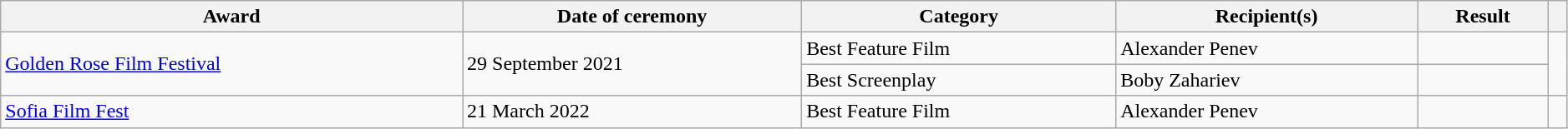<table class="wikitable sortable plainrowheaders" style="width: 99%;">
<tr>
<th scope="col">Award</th>
<th scope="col">Date of ceremony</th>
<th scope="col">Category</th>
<th scope="col">Recipient(s)</th>
<th scope="col">Result</th>
<th scope="col" class="unsortable"></th>
</tr>
<tr>
<td rowspan="2"><a href='#'>Golden Rose Film Festival</a></td>
<td rowspan="2">29 September 2021</td>
<td>Best Feature Film</td>
<td>Alexander Penev</td>
<td></td>
<td style="text-align:center;" rowspan="2"></td>
</tr>
<tr>
<td>Best Screenplay</td>
<td>Boby Zahariev</td>
<td></td>
</tr>
<tr>
<td><a href='#'>Sofia Film Fest</a></td>
<td>21 March 2022</td>
<td>Best Feature Film</td>
<td>Alexander Penev</td>
<td></td>
<td style="text-align:center;"></td>
</tr>
</table>
